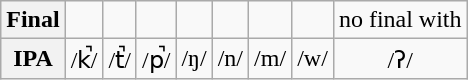<table class="wikitable" style="text-align: center;">
<tr>
<th><strong>Final</strong></th>
<td></td>
<td></td>
<td></td>
<td></td>
<td></td>
<td></td>
<td></td>
<td>no final with </td>
</tr>
<tr>
<th><strong>IPA</strong></th>
<td>/k̚/</td>
<td>/t̚/</td>
<td>/p̚/</td>
<td>/ŋ/</td>
<td>/n/</td>
<td>/m/</td>
<td>/w/</td>
<td>/ʔ/</td>
</tr>
</table>
